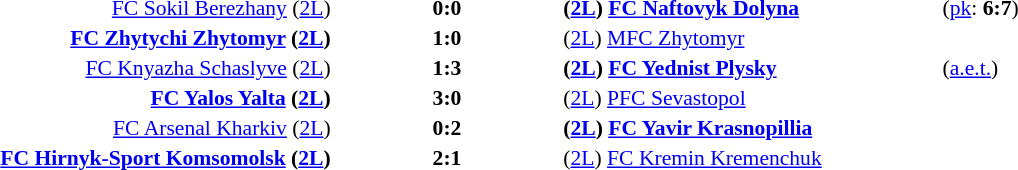<table width=100% cellspacing=1>
<tr>
<th width=20%></th>
<th width=12%></th>
<th width=20%></th>
<th></th>
</tr>
<tr style=font-size:90%>
<td align=right><a href='#'>FC Sokil Berezhany</a> (<a href='#'>2L</a>)</td>
<td align=center><strong>0:0</strong></td>
<td><strong>(<a href='#'>2L</a>) <a href='#'>FC Naftovyk Dolyna</a></strong></td>
<td>(<a href='#'>pk</a>: <strong>6:7</strong>)</td>
</tr>
<tr style=font-size:90%>
<td align=right><strong><a href='#'>FC Zhytychi Zhytomyr</a> (<a href='#'>2L</a>)</strong></td>
<td align=center><strong>1:0</strong></td>
<td>(<a href='#'>2L</a>) <a href='#'>MFC Zhytomyr</a></td>
</tr>
<tr style=font-size:90%>
<td align=right><a href='#'>FC Knyazha Schaslyve</a> (<a href='#'>2L</a>)</td>
<td align=center><strong>1:3</strong></td>
<td><strong>(<a href='#'>2L</a>) <a href='#'>FC Yednist Plysky</a></strong></td>
<td>(<a href='#'>a.e.t.</a>)</td>
</tr>
<tr style=font-size:90%>
<td align=right><strong><a href='#'>FC Yalos Yalta</a> (<a href='#'>2L</a>)</strong></td>
<td align=center><strong>3:0</strong></td>
<td>(<a href='#'>2L</a>) <a href='#'>PFC Sevastopol</a></td>
</tr>
<tr style=font-size:90%>
<td align=right><a href='#'>FC Arsenal Kharkiv</a> (<a href='#'>2L</a>)</td>
<td align=center><strong>0:2</strong></td>
<td><strong>(<a href='#'>2L</a>) <a href='#'>FC Yavir Krasnopillia</a></strong></td>
</tr>
<tr style=font-size:90%>
<td align=right><strong><a href='#'>FC Hirnyk-Sport Komsomolsk</a> (<a href='#'>2L</a>)</strong></td>
<td align=center><strong>2:1</strong></td>
<td>(<a href='#'>2L</a>) <a href='#'>FC Kremin Kremenchuk</a></td>
</tr>
</table>
